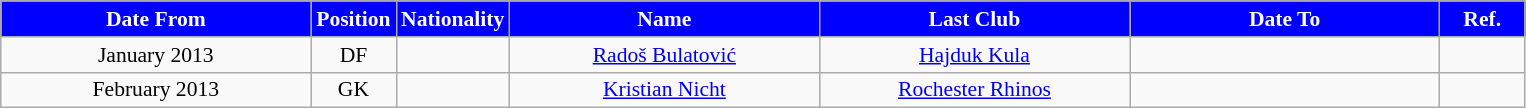<table class="wikitable"  style="text-align:center; font-size:90%; ">
<tr>
<th style="background:#00f; color:white; width:200px;">Date From</th>
<th style="background:#00f; color:white; width:50px;">Position</th>
<th style="background:#00f; color:white; width:50px;">Nationality</th>
<th style="background:#00f; color:white; width:200px;">Name</th>
<th style="background:#00f; color:white; width:200px;">Last Club</th>
<th style="background:#00f; color:white; width:200px;">Date To</th>
<th style="background:#00f; color:white; width:50px;">Ref.</th>
</tr>
<tr>
<td>January 2013</td>
<td>DF</td>
<td></td>
<td><a href='#'>Radoš Bulatović</a></td>
<td><a href='#'>Hajduk Kula</a></td>
<td></td>
<td></td>
</tr>
<tr>
<td>February 2013</td>
<td>GK</td>
<td></td>
<td><a href='#'>Kristian Nicht</a></td>
<td><a href='#'>Rochester Rhinos</a></td>
<td></td>
<td></td>
</tr>
</table>
